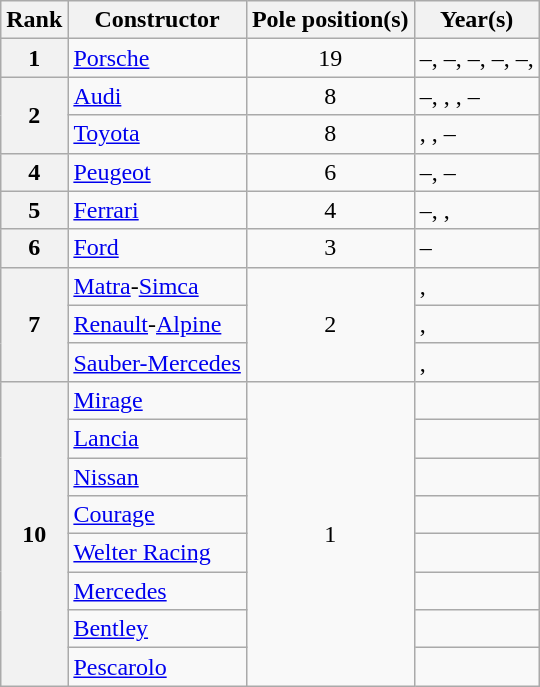<table class="wikitable">
<tr>
<th>Rank</th>
<th>Constructor</th>
<th>Pole position(s)</th>
<th>Year(s)</th>
</tr>
<tr>
<th>1</th>
<td> <a href='#'>Porsche</a></td>
<td style="text-align:center;">19</td>
<td style="text-align:left;">–, –, –, –, –, </td>
</tr>
<tr>
<th rowspan="2">2</th>
<td> <a href='#'>Audi</a></td>
<td style="text-align:center;">8</td>
<td style="text-align:left;">–, , , –</td>
</tr>
<tr>
<td> <a href='#'>Toyota</a></td>
<td style="text-align:center;">8</td>
<td style="text-align:left;">, , –</td>
</tr>
<tr>
<th>4</th>
<td> <a href='#'>Peugeot</a></td>
<td style="text-align:center;">6</td>
<td style="text-align:left;">–, –</td>
</tr>
<tr>
<th>5</th>
<td> <a href='#'>Ferrari</a></td>
<td style="text-align:center;">4</td>
<td style="text-align:left;">–, , </td>
</tr>
<tr>
<th>6</th>
<td> <a href='#'>Ford</a></td>
<td style="text-align:center;">3</td>
<td style="text-align:left;">–</td>
</tr>
<tr>
<th rowspan="3">7</th>
<td> <a href='#'>Matra</a>-<a href='#'>Simca</a></td>
<td rowspan="3" style="text-align:center;">2</td>
<td style="text-align:left;">, </td>
</tr>
<tr>
<td> <a href='#'>Renault</a>-<a href='#'>Alpine</a></td>
<td style="text-align:left;">, </td>
</tr>
<tr>
<td> <a href='#'>Sauber-Mercedes</a></td>
<td style="text-align:left;">, </td>
</tr>
<tr>
<th rowspan="8">10</th>
<td> <a href='#'>Mirage</a></td>
<td style="text-align:center;" rowspan="8">1</td>
<td style="text-align:left;"></td>
</tr>
<tr>
<td> <a href='#'>Lancia</a></td>
<td style="text-align:left;"></td>
</tr>
<tr>
<td> <a href='#'>Nissan</a></td>
<td style="text-align:left;"></td>
</tr>
<tr>
<td> <a href='#'>Courage</a></td>
<td style="text-align:left;"></td>
</tr>
<tr>
<td> <a href='#'>Welter Racing</a></td>
<td style="text-align:left;"></td>
</tr>
<tr>
<td> <a href='#'>Mercedes</a></td>
<td style="text-align:left;"></td>
</tr>
<tr>
<td> <a href='#'>Bentley</a></td>
<td style="text-align:left;"></td>
</tr>
<tr>
<td> <a href='#'>Pescarolo</a></td>
<td style="text-align:left;"></td>
</tr>
</table>
